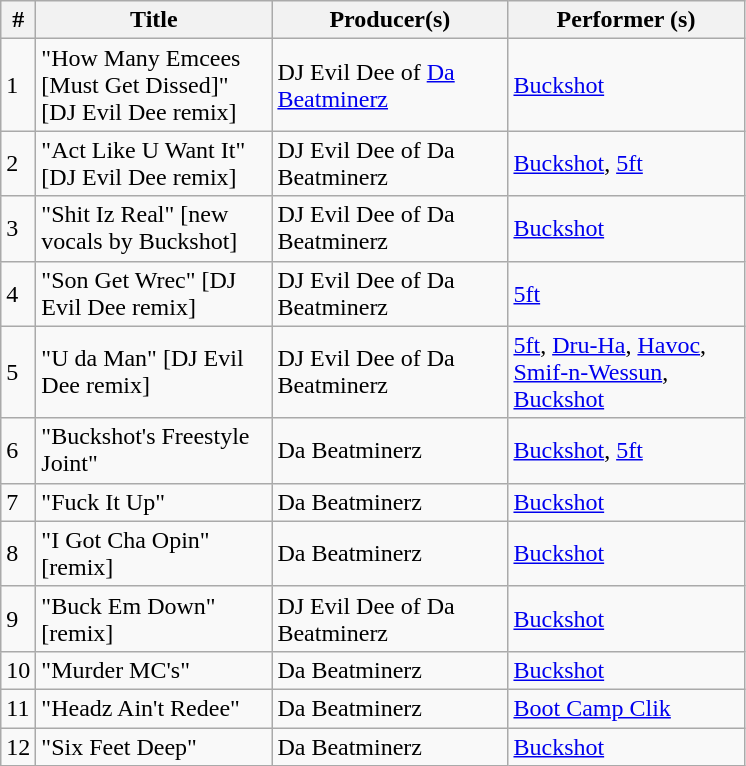<table class="wikitable">
<tr>
<th align="center" width="10">#</th>
<th align="center" width="150">Title</th>
<th align="center" width="150">Producer(s)</th>
<th align="center" width="150">Performer (s)</th>
</tr>
<tr>
<td>1</td>
<td>"How Many Emcees [Must Get Dissed]" [DJ Evil Dee remix]</td>
<td>DJ Evil Dee of <a href='#'>Da Beatminerz</a></td>
<td><a href='#'>Buckshot</a></td>
</tr>
<tr>
<td>2</td>
<td>"Act Like U Want It" [DJ Evil Dee remix]</td>
<td>DJ Evil Dee of Da Beatminerz</td>
<td><a href='#'>Buckshot</a>, <a href='#'>5ft</a></td>
</tr>
<tr>
<td>3</td>
<td>"Shit Iz Real" [new vocals by Buckshot]</td>
<td>DJ Evil Dee of Da Beatminerz</td>
<td><a href='#'>Buckshot</a></td>
</tr>
<tr>
<td>4</td>
<td>"Son Get Wrec" [DJ Evil Dee remix]</td>
<td>DJ Evil Dee of Da Beatminerz</td>
<td><a href='#'>5ft</a></td>
</tr>
<tr>
<td>5</td>
<td>"U da Man" [DJ Evil Dee remix]</td>
<td>DJ Evil Dee of Da Beatminerz</td>
<td><a href='#'>5ft</a>, <a href='#'>Dru-Ha</a>, <a href='#'>Havoc</a>, <a href='#'>Smif-n-Wessun</a>, <a href='#'>Buckshot</a></td>
</tr>
<tr>
<td>6</td>
<td>"Buckshot's Freestyle Joint"</td>
<td>Da Beatminerz</td>
<td><a href='#'>Buckshot</a>, <a href='#'>5ft</a></td>
</tr>
<tr>
<td>7</td>
<td>"Fuck It Up"</td>
<td>Da Beatminerz</td>
<td><a href='#'>Buckshot</a></td>
</tr>
<tr>
<td>8</td>
<td>"I Got Cha Opin" [remix]</td>
<td>Da Beatminerz</td>
<td><a href='#'>Buckshot</a></td>
</tr>
<tr>
<td>9</td>
<td>"Buck Em Down" [remix]</td>
<td>DJ Evil Dee of Da Beatminerz</td>
<td><a href='#'>Buckshot</a></td>
</tr>
<tr>
<td>10</td>
<td>"Murder MC's"</td>
<td>Da Beatminerz</td>
<td><a href='#'>Buckshot</a></td>
</tr>
<tr>
<td>11</td>
<td>"Headz Ain't Redee"</td>
<td>Da Beatminerz</td>
<td><a href='#'>Boot Camp Clik</a></td>
</tr>
<tr>
<td>12</td>
<td>"Six Feet Deep"</td>
<td>Da Beatminerz</td>
<td><a href='#'>Buckshot</a></td>
</tr>
</table>
